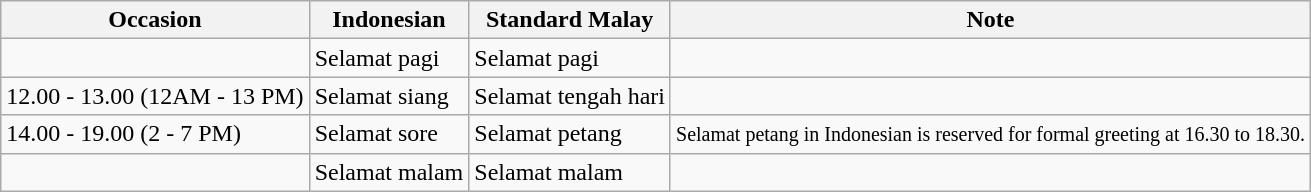<table class="wikitable">
<tr>
<th>Occasion</th>
<th>Indonesian</th>
<th>Standard Malay</th>
<th>Note</th>
</tr>
<tr>
<td></td>
<td>Selamat pagi</td>
<td>Selamat pagi</td>
<td></td>
</tr>
<tr>
<td>12.00 - 13.00 (12AM - 13 PM)</td>
<td>Selamat siang</td>
<td>Selamat tengah hari</td>
<td></td>
</tr>
<tr>
<td>14.00 - 19.00 (2 - 7 PM)</td>
<td>Selamat sore</td>
<td>Selamat petang</td>
<td><small>Selamat petang in Indonesian is reserved for formal greeting at 16.30 to 18.30.</small></td>
</tr>
<tr>
<td></td>
<td>Selamat malam</td>
<td>Selamat malam</td>
<td></td>
</tr>
</table>
